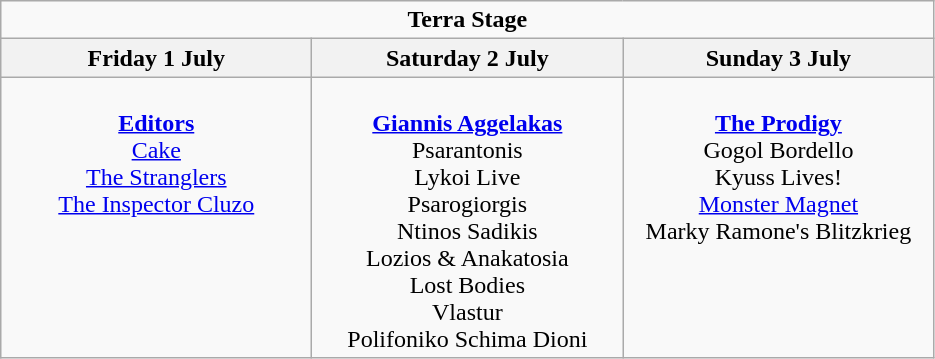<table class="wikitable">
<tr>
<td colspan="3" align="center"><strong>Terra Stage</strong></td>
</tr>
<tr>
<th>Friday 1 July</th>
<th>Saturday 2 July</th>
<th>Sunday 3 July</th>
</tr>
<tr>
<td valign="top" align="center" width=200><br><strong><a href='#'>Editors</a></strong>
<br><a href='#'>Cake</a>
<br><a href='#'>The Stranglers</a>
<br><a href='#'>The Inspector Cluzo</a></td>
<td valign="top" align="center" width=200><br><strong><a href='#'>Giannis Aggelakas</a></strong>
<br>Psarantonis
<br>Lykoi Live
<br>Psarogiorgis
<br>Ntinos Sadikis
<br>Lozios & Anakatosia
<br>Lost Bodies
<br>Vlastur
<br>Polifoniko Schima Dioni</td>
<td valign="top" align="center" width=200><br><strong><a href='#'>The Prodigy</a></strong>
<br>Gogol Bordello
<br>Kyuss Lives!
<br><a href='#'>Monster Magnet</a>
<br>Marky Ramone's Blitzkrieg</td>
</tr>
</table>
